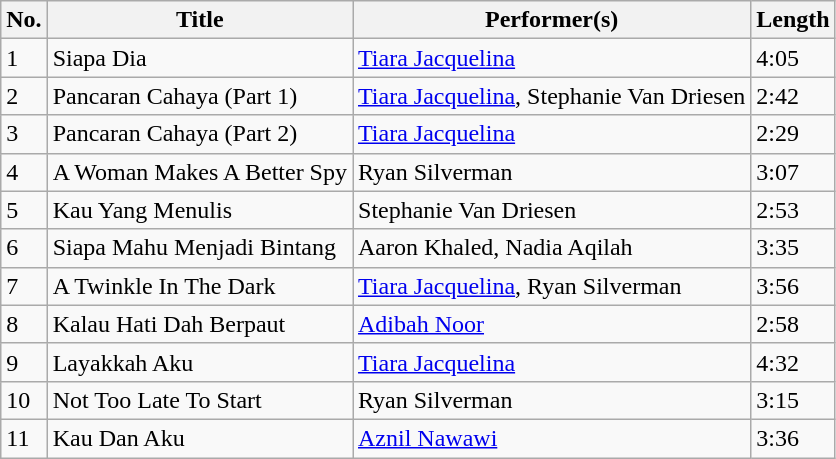<table class="wikitable">
<tr>
<th>No.</th>
<th>Title</th>
<th>Performer(s)</th>
<th>Length</th>
</tr>
<tr>
<td>1</td>
<td>Siapa Dia</td>
<td><a href='#'>Tiara Jacquelina</a></td>
<td>4:05</td>
</tr>
<tr>
<td>2</td>
<td>Pancaran Cahaya (Part 1)</td>
<td><a href='#'>Tiara Jacquelina</a>, Stephanie Van Driesen</td>
<td>2:42</td>
</tr>
<tr>
<td>3</td>
<td>Pancaran Cahaya (Part 2)</td>
<td><a href='#'>Tiara Jacquelina</a></td>
<td>2:29</td>
</tr>
<tr>
<td>4</td>
<td>A Woman Makes A Better Spy</td>
<td>Ryan Silverman</td>
<td>3:07</td>
</tr>
<tr>
<td>5</td>
<td>Kau Yang Menulis</td>
<td>Stephanie Van Driesen</td>
<td>2:53</td>
</tr>
<tr>
<td>6</td>
<td>Siapa Mahu Menjadi Bintang</td>
<td>Aaron Khaled, Nadia Aqilah</td>
<td>3:35</td>
</tr>
<tr>
<td>7</td>
<td>A Twinkle In The Dark</td>
<td><a href='#'>Tiara Jacquelina</a>, Ryan Silverman</td>
<td>3:56</td>
</tr>
<tr>
<td>8</td>
<td>Kalau Hati Dah Berpaut</td>
<td><a href='#'>Adibah Noor</a></td>
<td>2:58</td>
</tr>
<tr>
<td>9</td>
<td>Layakkah Aku</td>
<td><a href='#'>Tiara Jacquelina</a></td>
<td>4:32</td>
</tr>
<tr>
<td>10</td>
<td>Not Too Late To Start</td>
<td>Ryan Silverman</td>
<td>3:15</td>
</tr>
<tr>
<td>11</td>
<td>Kau Dan Aku</td>
<td><a href='#'>Aznil Nawawi</a></td>
<td>3:36</td>
</tr>
</table>
